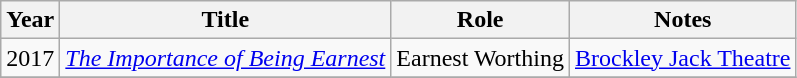<table class="wikitable sortable">
<tr>
<th>Year</th>
<th>Title</th>
<th>Role</th>
<th class="unsortable">Notes</th>
</tr>
<tr>
<td>2017</td>
<td><em><a href='#'>The Importance of Being Earnest</a></em></td>
<td>Earnest Worthing</td>
<td><a href='#'>Brockley Jack Theatre</a></td>
</tr>
<tr>
</tr>
</table>
